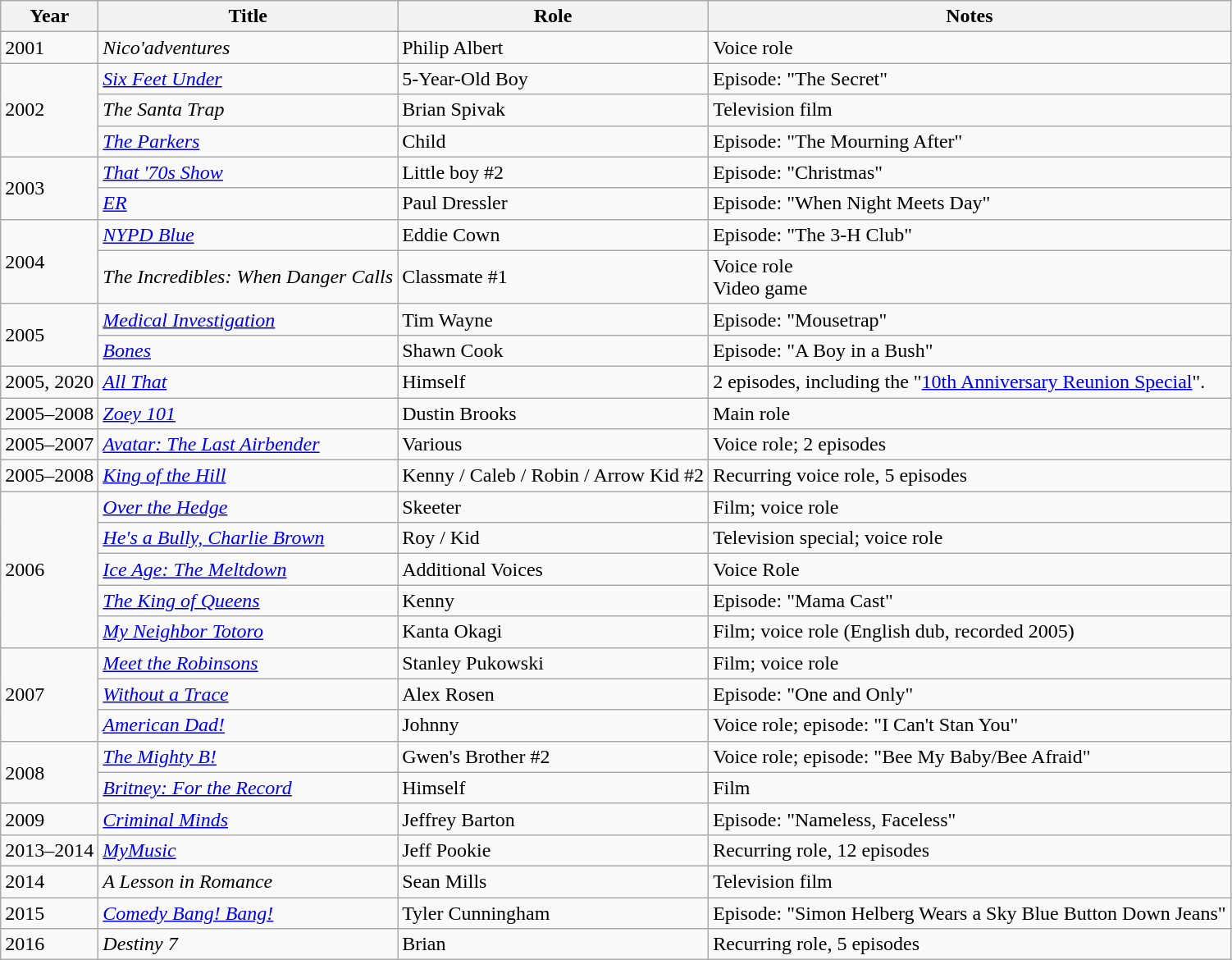<table class="wikitable">
<tr>
<th>Year</th>
<th>Title</th>
<th>Role</th>
<th>Notes</th>
</tr>
<tr>
<td>2001</td>
<td><em>Nico'adventures</em></td>
<td>Philip Albert</td>
<td>Voice role</td>
</tr>
<tr>
<td rowspan="3">2002</td>
<td><em><a href='#'>Six Feet Under</a></em></td>
<td>5-Year-Old Boy</td>
<td>Episode: "The Secret"</td>
</tr>
<tr>
<td><em>The Santa Trap</em></td>
<td>Brian Spivak</td>
<td>Television film</td>
</tr>
<tr>
<td><em><a href='#'>The Parkers</a></em></td>
<td>Child</td>
<td>Episode: "The Mourning After"</td>
</tr>
<tr>
<td rowspan="2">2003</td>
<td><em><a href='#'>That '70s Show</a></em></td>
<td>Little boy #2</td>
<td>Episode: "Christmas"</td>
</tr>
<tr>
<td><em><a href='#'>ER</a></em></td>
<td>Paul Dressler</td>
<td>Episode: "When Night Meets Day"</td>
</tr>
<tr>
<td rowspan="2">2004</td>
<td><em><a href='#'>NYPD Blue</a></em></td>
<td>Eddie Cown</td>
<td>Episode: "The 3-H Club"</td>
</tr>
<tr>
<td><em>The Incredibles: When Danger Calls</em></td>
<td>Classmate #1</td>
<td>Voice role<br>Video game</td>
</tr>
<tr>
<td rowspan="2">2005</td>
<td><em><a href='#'>Medical Investigation</a></em></td>
<td>Tim Wayne</td>
<td>Episode: "Mousetrap"</td>
</tr>
<tr>
<td><em><a href='#'>Bones</a></em></td>
<td>Shawn Cook</td>
<td>Episode: "A Boy in a Bush"</td>
</tr>
<tr>
<td>2005, 2020</td>
<td><em><a href='#'>All That</a></em></td>
<td>Himself</td>
<td>2 episodes, including the "<a href='#'>10th Anniversary Reunion Special</a>".</td>
</tr>
<tr>
<td>2005–2008</td>
<td><em><a href='#'>Zoey 101</a></em></td>
<td>Dustin Brooks</td>
<td>Main role</td>
</tr>
<tr>
<td>2005–2007</td>
<td><em><a href='#'>Avatar: The Last Airbender</a></em></td>
<td>Various</td>
<td>Voice role; 2 episodes</td>
</tr>
<tr>
<td>2005–2008</td>
<td><em><a href='#'>King of the Hill</a></em></td>
<td>Kenny / Caleb / Robin / Arrow Kid #2</td>
<td>Recurring voice role, 5 episodes</td>
</tr>
<tr>
<td rowspan="5">2006</td>
<td><em><a href='#'>Over the Hedge</a></em></td>
<td>Skeeter</td>
<td>Film; voice role</td>
</tr>
<tr>
<td><em><a href='#'>He's a Bully, Charlie Brown</a></em></td>
<td>Roy / Kid</td>
<td>Television special; voice role</td>
</tr>
<tr>
<td><em><a href='#'>Ice Age: The Meltdown</a></em></td>
<td>Additional Voices</td>
<td>Voice Role</td>
</tr>
<tr>
<td><em><a href='#'>The King of Queens</a></em></td>
<td>Kenny</td>
<td>Episode: "Mama Cast"</td>
</tr>
<tr>
<td><em><a href='#'>My Neighbor Totoro</a></em></td>
<td>Kanta Okagi</td>
<td>Film; voice role (English dub, recorded 2005)</td>
</tr>
<tr>
<td rowspan="3">2007</td>
<td><em><a href='#'>Meet the Robinsons</a></em></td>
<td>Stanley Pukowski</td>
<td>Film; voice role</td>
</tr>
<tr>
<td><em><a href='#'>Without a Trace</a></em></td>
<td>Alex Rosen</td>
<td>Episode: "One and Only"</td>
</tr>
<tr>
<td><em><a href='#'>American Dad!</a></em></td>
<td>Johnny</td>
<td>Voice role; episode: "I Can't Stan You"</td>
</tr>
<tr>
<td rowspan="2">2008</td>
<td><em><a href='#'>The Mighty B!</a></em></td>
<td>Gwen's Brother #2</td>
<td>Voice role; episode: "Bee My Baby/Bee Afraid"</td>
</tr>
<tr>
<td><em><a href='#'>Britney: For the Record</a></em></td>
<td>Himself</td>
<td>Film</td>
</tr>
<tr>
<td>2009</td>
<td><em><a href='#'>Criminal Minds</a></em></td>
<td>Jeffrey Barton</td>
<td>Episode: "Nameless, Faceless"</td>
</tr>
<tr>
<td>2013–2014</td>
<td><em><a href='#'>MyMusic</a></em></td>
<td>Jeff Pookie</td>
<td>Recurring role, 12 episodes</td>
</tr>
<tr>
<td>2014</td>
<td><em>A Lesson in Romance</em></td>
<td>Sean Mills</td>
<td>Television film</td>
</tr>
<tr>
<td>2015</td>
<td><em><a href='#'>Comedy Bang! Bang!</a></em></td>
<td>Tyler Cunningham</td>
<td>Episode: "Simon Helberg Wears a Sky Blue Button Down Jeans"</td>
</tr>
<tr>
<td>2016</td>
<td><em>Destiny 7</em></td>
<td>Brian</td>
<td>Recurring role, 5 episodes</td>
</tr>
</table>
